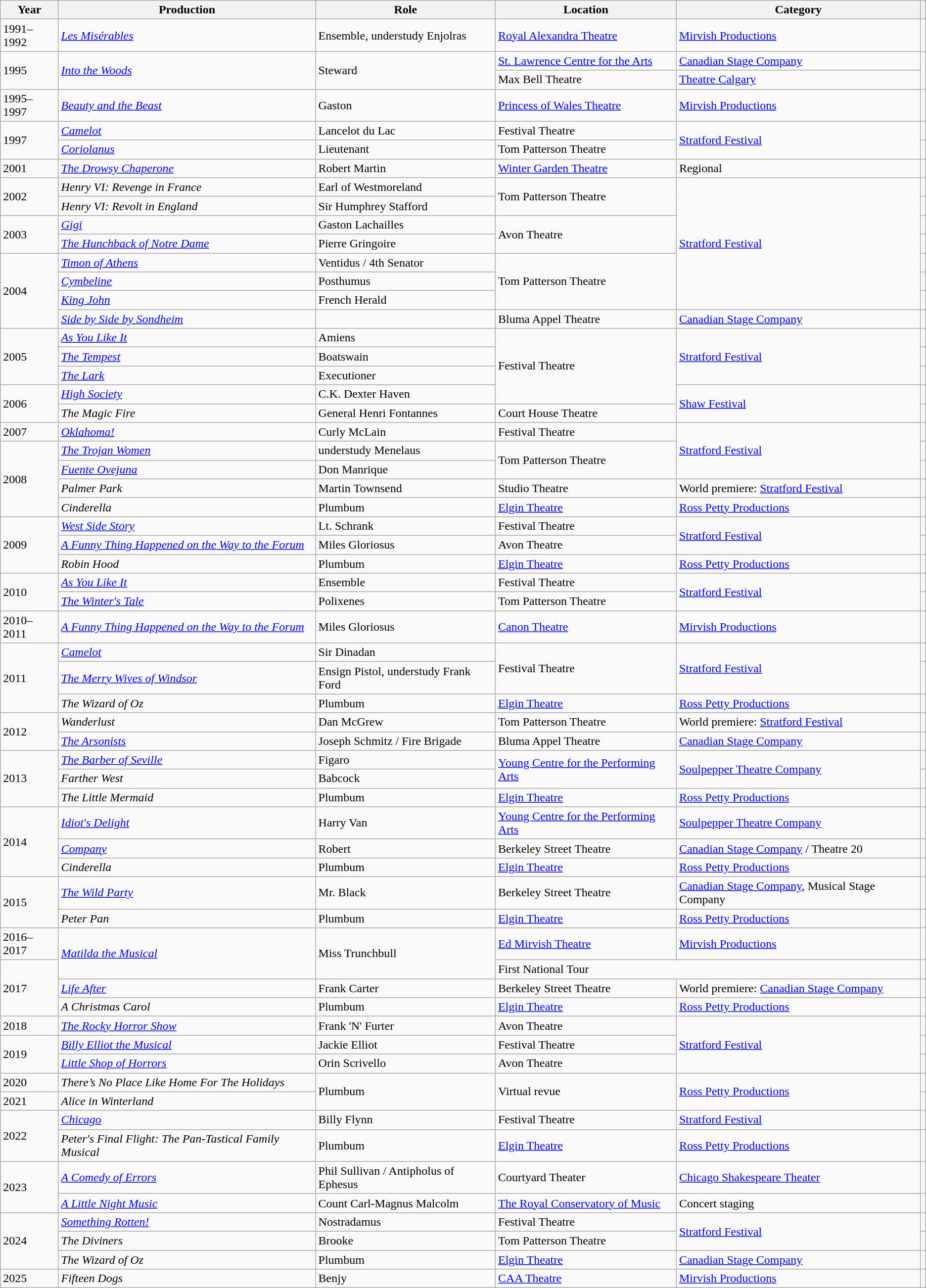<table class="wikitable sortable">
<tr>
<th>Year</th>
<th>Production</th>
<th>Role</th>
<th>Location</th>
<th>Category</th>
<th></th>
</tr>
<tr>
<td>1991–1992</td>
<td><em><a href='#'> Les Misérables</a></em></td>
<td>Ensemble, understudy Enjolras</td>
<td><a href='#'>Royal Alexandra Theatre</a></td>
<td><a href='#'>Mirvish Productions</a></td>
<td></td>
</tr>
<tr>
<td rowspan="2">1995</td>
<td rowspan="2"><em><a href='#'> Into the Woods</a></em></td>
<td rowspan="2">Steward</td>
<td><a href='#'>St. Lawrence Centre for the Arts</a></td>
<td><a href='#'>Canadian Stage Company</a></td>
<td rowspan="2"></td>
</tr>
<tr>
<td>Max Bell Theatre</td>
<td><a href='#'>Theatre Calgary</a></td>
</tr>
<tr>
<td>1995–1997</td>
<td><em><a href='#'> Beauty and the Beast</a></em></td>
<td>Gaston</td>
<td><a href='#'>Princess of Wales Theatre</a></td>
<td><a href='#'>Mirvish Productions</a></td>
<td></td>
</tr>
<tr>
<td rowspan="2">1997</td>
<td><em><a href='#'> Camelot</a></em></td>
<td>Lancelot du Lac</td>
<td>Festival Theatre</td>
<td rowspan="2"><a href='#'>Stratford Festival</a></td>
<td></td>
</tr>
<tr>
<td><em><a href='#'>Coriolanus</a></em></td>
<td>Lieutenant</td>
<td>Tom Patterson Theatre</td>
<td></td>
</tr>
<tr>
<td>2001</td>
<td data-sort-value="Drowsy Chaperone, The"><em><a href='#'>The Drowsy Chaperone</a></em></td>
<td>Robert Martin</td>
<td><a href='#'> Winter Garden Theatre</a></td>
<td>Regional</td>
<td></td>
</tr>
<tr>
<td rowspan="2">2002</td>
<td><em>Henry VI: Revenge in France</em></td>
<td>Earl of Westmoreland</td>
<td rowspan="2">Tom Patterson Theatre</td>
<td rowspan="7"><a href='#'>Stratford Festival</a></td>
<td></td>
</tr>
<tr>
<td><em>Henry VI: Revolt in England</em></td>
<td>Sir Humphrey Stafford</td>
<td></td>
</tr>
<tr>
<td rowspan="2">2003</td>
<td><em><a href='#'> Gigi</a></em></td>
<td>Gaston Lachailles</td>
<td rowspan="2">Avon Theatre</td>
<td></td>
</tr>
<tr>
<td data-sort-value="Hunchback of Notre Dame, The"><em><a href='#'> The Hunchback of Notre Dame</a></em></td>
<td>Pierre Gringoire</td>
<td></td>
</tr>
<tr>
<td rowspan="4">2004</td>
<td><em><a href='#'>Timon of Athens</a></em></td>
<td>Ventidus / 4th Senator</td>
<td rowspan="3">Tom Patterson Theatre</td>
<td></td>
</tr>
<tr>
<td><em><a href='#'>Cymbeline</a></em></td>
<td>Posthumus</td>
<td></td>
</tr>
<tr>
<td><em><a href='#'> King John</a></em></td>
<td>French Herald</td>
<td></td>
</tr>
<tr>
<td><em><a href='#'>Side by Side by Sondheim</a></em></td>
<td></td>
<td>Bluma Appel Theatre</td>
<td><a href='#'>Canadian Stage Company</a></td>
<td></td>
</tr>
<tr>
<td rowspan="3">2005</td>
<td><em><a href='#'>As You Like It</a></em></td>
<td>Amiens</td>
<td rowspan="4">Festival Theatre</td>
<td rowspan="3"><a href='#'>Stratford Festival</a></td>
<td></td>
</tr>
<tr>
<td data-sort-value="Tempest, The"><em><a href='#'>The Tempest</a></em></td>
<td>Boatswain</td>
<td></td>
</tr>
<tr>
<td data-sort-value="Lark, The"><em><a href='#'> The Lark</a></em></td>
<td>Executioner</td>
<td></td>
</tr>
<tr>
<td rowspan="2">2006</td>
<td><em><a href='#'> High Society</a></em></td>
<td>C.K. Dexter Haven</td>
<td rowspan="2"><a href='#'>Shaw Festival</a></td>
<td></td>
</tr>
<tr>
<td data-sort-value="Magic Fire, The"><em>The Magic Fire</em></td>
<td>General Henri Fontannes</td>
<td>Court House Theatre</td>
<td></td>
</tr>
<tr>
<td>2007</td>
<td><em><a href='#'>Oklahoma!</a></em></td>
<td>Curly McLain</td>
<td>Festival Theatre</td>
<td rowspan="3"><a href='#'>Stratford Festival</a></td>
<td></td>
</tr>
<tr>
<td rowspan="4">2008</td>
<td data-sort-value="Trojan Women, The"><em><a href='#'>The Trojan Women</a></em></td>
<td>understudy Menelaus</td>
<td rowspan="2">Tom Patterson Theatre</td>
<td></td>
</tr>
<tr>
<td><em><a href='#'> Fuente Ovejuna</a></em></td>
<td>Don Manrique</td>
<td></td>
</tr>
<tr>
<td><em>Palmer Park</em></td>
<td>Martin Townsend</td>
<td>Studio Theatre</td>
<td>World premiere: <a href='#'>Stratford Festival</a></td>
<td></td>
</tr>
<tr>
<td><em>Cinderella</em></td>
<td>Plumbum</td>
<td><a href='#'> Elgin Theatre</a></td>
<td><a href='#'>Ross Petty Productions</a></td>
<td></td>
</tr>
<tr>
<td rowspan="3">2009</td>
<td><em><a href='#'>West Side Story</a></em></td>
<td>Lt. Schrank</td>
<td>Festival Theatre</td>
<td rowspan="2"><a href='#'>Stratford Festival</a></td>
<td></td>
</tr>
<tr>
<td data-sort-value="Funny Thing Happened on the Way to the Forum, A"><em><a href='#'>A Funny Thing Happened on the Way to the Forum</a></em></td>
<td>Miles Gloriosus</td>
<td>Avon Theatre</td>
<td></td>
</tr>
<tr>
<td><em>Robin Hood</em></td>
<td>Plumbum</td>
<td><a href='#'> Elgin Theatre</a></td>
<td><a href='#'>Ross Petty Productions</a></td>
<td></td>
</tr>
<tr>
<td rowspan="2">2010</td>
<td><em><a href='#'>As You Like It</a></em></td>
<td>Ensemble</td>
<td>Festival Theatre</td>
<td rowspan="2"><a href='#'>Stratford Festival</a></td>
<td></td>
</tr>
<tr>
<td data-sort-value="Winter's Tale, The"><em><a href='#'>The Winter's Tale</a></em></td>
<td>Polixenes</td>
<td>Tom Patterson Theatre</td>
<td></td>
</tr>
<tr>
<td>2010–2011</td>
<td data-sort-value="Funny Thing Happened on the Way to the Forum, A"><em><a href='#'>A Funny Thing Happened on the Way to the Forum</a></em></td>
<td>Miles Gloriosus</td>
<td><a href='#'> Canon Theatre</a></td>
<td><a href='#'>Mirvish Productions</a></td>
<td></td>
</tr>
<tr>
<td rowspan="3">2011</td>
<td><em><a href='#'> Camelot</a></em></td>
<td>Sir Dinadan</td>
<td rowspan="2">Festival Theatre</td>
<td rowspan="2"><a href='#'>Stratford Festival</a></td>
<td></td>
</tr>
<tr>
<td data-sort-value="Merry Wives of Windsor, The"><em><a href='#'>The Merry Wives of Windsor</a></em></td>
<td>Ensign Pistol, understudy Frank Ford</td>
<td></td>
</tr>
<tr>
<td data-sort-value="Wizard of Oz, The"><em>The Wizard of Oz</em></td>
<td>Plumbum</td>
<td><a href='#'> Elgin Theatre</a></td>
<td><a href='#'>Ross Petty Productions</a></td>
<td></td>
</tr>
<tr>
<td rowspan="2">2012</td>
<td><em>Wanderlust</em></td>
<td>Dan McGrew</td>
<td>Tom Patterson Theatre</td>
<td>World premiere: <a href='#'>Stratford Festival</a></td>
<td></td>
</tr>
<tr>
<td data-sort-value="Arsonists, The"><em><a href='#'> The Arsonists</a></em></td>
<td>Joseph Schmitz / Fire Brigade</td>
<td>Bluma Appel Theatre</td>
<td><a href='#'>Canadian Stage Company</a></td>
<td></td>
</tr>
<tr>
<td rowspan="3">2013</td>
<td data-sort-value="Barber of Seville, The"><em><a href='#'> The Barber of Seville</a></em></td>
<td>Figaro</td>
<td rowspan="2"><a href='#'>Young Centre for the Performing Arts</a></td>
<td rowspan="2"><a href='#'> Soulpepper Theatre Company</a></td>
<td></td>
</tr>
<tr>
<td><em>Farther West</em></td>
<td>Babcock</td>
<td></td>
</tr>
<tr>
<td data-sort-value="Little Mermaid, The"><em>The Little Mermaid</em></td>
<td>Plumbum</td>
<td><a href='#'> Elgin Theatre</a></td>
<td><a href='#'>Ross Petty Productions</a></td>
<td></td>
</tr>
<tr>
<td rowspan="3">2014</td>
<td><em><a href='#'> Idiot's Delight</a></em></td>
<td>Harry Van</td>
<td><a href='#'>Young Centre for the Performing Arts</a></td>
<td><a href='#'> Soulpepper Theatre Company</a></td>
<td></td>
</tr>
<tr>
<td><em><a href='#'> Company</a></em></td>
<td>Robert</td>
<td>Berkeley Street Theatre</td>
<td><a href='#'>Canadian Stage Company</a> / Theatre 20</td>
<td></td>
</tr>
<tr>
<td><em>Cinderella</em></td>
<td>Plumbum</td>
<td><a href='#'> Elgin Theatre</a></td>
<td><a href='#'>Ross Petty Productions</a></td>
<td></td>
</tr>
<tr>
<td rowspan="2">2015</td>
<td data-sort-value="Wild Party, The"><em><a href='#'> The Wild Party</a></em></td>
<td>Mr. Black</td>
<td>Berkeley Street Theatre</td>
<td><a href='#'>Canadian Stage Company</a>, Musical Stage Company</td>
<td></td>
</tr>
<tr>
<td><em>Peter Pan</em></td>
<td>Plumbum</td>
<td><a href='#'> Elgin Theatre</a></td>
<td><a href='#'>Ross Petty Productions</a></td>
<td></td>
</tr>
<tr>
<td>2016–2017</td>
<td rowspan="2"><em><a href='#'>Matilda the Musical</a></em></td>
<td rowspan="2">Miss Trunchbull</td>
<td><a href='#'>Ed Mirvish Theatre</a></td>
<td><a href='#'>Mirvish Productions</a></td>
<td></td>
</tr>
<tr>
<td rowspan="3">2017</td>
<td colspan="2">First National Tour</td>
<td></td>
</tr>
<tr>
<td><em><a href='#'> Life After</a></em></td>
<td>Frank Carter</td>
<td>Berkeley Street Theatre</td>
<td>World premiere: <a href='#'>Canadian Stage Company</a></td>
<td></td>
</tr>
<tr>
<td data-sort-value="Christmas Carol, A"><em>A Christmas Carol</em></td>
<td>Plumbum</td>
<td><a href='#'> Elgin Theatre</a></td>
<td><a href='#'>Ross Petty Productions</a></td>
<td></td>
</tr>
<tr>
<td>2018</td>
<td data-sort-value="Rocky Horror Show, The"><em><a href='#'>The Rocky Horror Show</a></em></td>
<td>Frank 'N' Furter</td>
<td>Avon Theatre</td>
<td rowspan="3"><a href='#'>Stratford Festival</a></td>
<td></td>
</tr>
<tr>
<td rowspan="2">2019</td>
<td><em><a href='#'>Billy Elliot the Musical</a></em></td>
<td>Jackie Elliot</td>
<td>Festival Theatre</td>
<td></td>
</tr>
<tr>
<td><em><a href='#'> Little Shop of Horrors</a></em></td>
<td>Orin Scrivello</td>
<td>Avon Theatre</td>
<td></td>
</tr>
<tr>
<td>2020</td>
<td><em>There’s No Place Like Home For The Holidays</em></td>
<td rowspan="2">Plumbum</td>
<td rowspan="2">Virtual revue</td>
<td rowspan="2"><a href='#'>Ross Petty Productions</a></td>
<td></td>
</tr>
<tr>
<td>2021</td>
<td><em>Alice in Winterland</em></td>
<td></td>
</tr>
<tr>
<td rowspan="2">2022</td>
<td><em><a href='#'> Chicago</a></em></td>
<td>Billy Flynn</td>
<td>Festival Theatre</td>
<td><a href='#'>Stratford Festival</a></td>
<td></td>
</tr>
<tr>
<td><em>Peter's Final Flight: The Pan-Tastical Family Musical</em></td>
<td>Plumbum</td>
<td><a href='#'> Elgin Theatre</a></td>
<td><a href='#'>Ross Petty Productions</a></td>
<td></td>
</tr>
<tr>
<td rowspan="2">2023</td>
<td data-sort-value="Comedy of Errors, A"><em><a href='#'>A Comedy of Errors</a></em></td>
<td>Phil Sullivan / Antipholus of Ephesus</td>
<td>Courtyard Theater</td>
<td><a href='#'>Chicago Shakespeare Theater</a></td>
<td></td>
</tr>
<tr>
<td data-sort-value="Little Night Music, A"><em><a href='#'>A Little Night Music</a></em></td>
<td>Count Carl-Magnus Malcolm</td>
<td><a href='#'>The Royal Conservatory of Music</a></td>
<td>Concert staging</td>
<td></td>
</tr>
<tr>
<td rowspan="3">2024</td>
<td><em><a href='#'>Something Rotten!</a></em></td>
<td>Nostradamus</td>
<td>Festival Theatre</td>
<td rowspan="2"><a href='#'>Stratford Festival</a></td>
<td></td>
</tr>
<tr>
<td data-sort-value="Diviners, The"><em>The Diviners</em></td>
<td>Brooke</td>
<td>Tom Patterson Theatre</td>
<td></td>
</tr>
<tr>
<td data-sort-value="Wizard of Oz, The"><em>The Wizard of Oz</em></td>
<td>Plumbum</td>
<td><a href='#'> Elgin Theatre</a></td>
<td><a href='#'>Canadian Stage Company</a></td>
<td></td>
</tr>
<tr>
<td>2025</td>
<td><em>Fifteen Dogs</em></td>
<td>Benjy</td>
<td><a href='#'>CAA Theatre</a></td>
<td><a href='#'>Mirvish Productions</a></td>
<td></td>
</tr>
</table>
